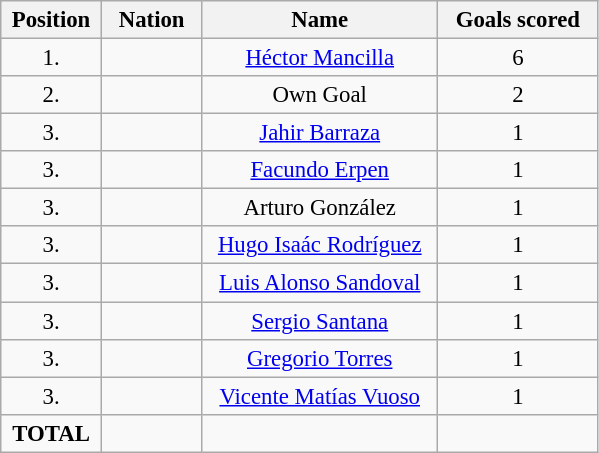<table class="wikitable" style="font-size: 95%; text-align: center;">
<tr>
<th width=60>Position</th>
<th width=60>Nation</th>
<th width=150>Name</th>
<th width=100>Goals scored</th>
</tr>
<tr>
<td>1.</td>
<td></td>
<td><a href='#'>Héctor Mancilla</a></td>
<td>6</td>
</tr>
<tr>
<td>2.</td>
<td></td>
<td>Own Goal</td>
<td>2</td>
</tr>
<tr>
<td>3.</td>
<td></td>
<td><a href='#'>Jahir Barraza</a></td>
<td>1</td>
</tr>
<tr>
<td>3.</td>
<td></td>
<td><a href='#'>Facundo Erpen</a></td>
<td>1</td>
</tr>
<tr>
<td>3.</td>
<td></td>
<td>Arturo González</td>
<td>1</td>
</tr>
<tr>
<td>3.</td>
<td></td>
<td><a href='#'>Hugo Isaác Rodríguez</a></td>
<td>1</td>
</tr>
<tr>
<td>3.</td>
<td></td>
<td><a href='#'>Luis Alonso Sandoval</a></td>
<td>1</td>
</tr>
<tr>
<td>3.</td>
<td></td>
<td><a href='#'>Sergio Santana</a></td>
<td>1</td>
</tr>
<tr>
<td>3.</td>
<td></td>
<td><a href='#'>Gregorio Torres</a></td>
<td>1</td>
</tr>
<tr>
<td>3.</td>
<td></td>
<td><a href='#'>Vicente Matías Vuoso</a></td>
<td>1</td>
</tr>
<tr>
<td><strong>TOTAL</strong></td>
<td></td>
<td></td>
<td></td>
</tr>
</table>
